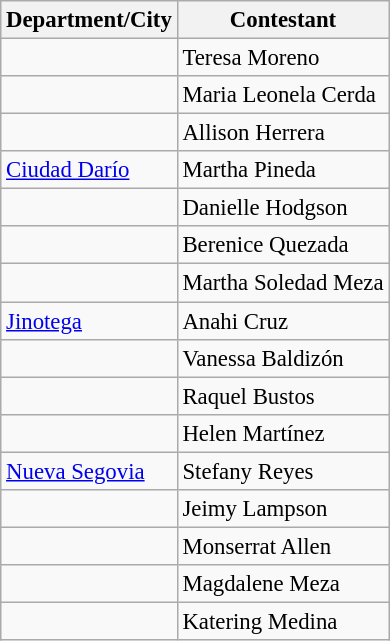<table class="wikitable sortable" style="font-size: 95%;">
<tr>
<th>Department/City</th>
<th>Contestant</th>
</tr>
<tr>
<td></td>
<td>Teresa Moreno</td>
</tr>
<tr>
<td></td>
<td>Maria Leonela Cerda</td>
</tr>
<tr>
<td></td>
<td>Allison Herrera</td>
</tr>
<tr>
<td> <a href='#'>Ciudad Darío</a></td>
<td>Martha Pineda</td>
</tr>
<tr>
<td></td>
<td>Danielle Hodgson</td>
</tr>
<tr>
<td></td>
<td>Berenice Quezada</td>
</tr>
<tr>
<td></td>
<td>Martha Soledad Meza</td>
</tr>
<tr>
<td> <a href='#'>Jinotega</a></td>
<td>Anahi Cruz</td>
</tr>
<tr>
<td></td>
<td>Vanessa Baldizón</td>
</tr>
<tr>
<td></td>
<td>Raquel Bustos</td>
</tr>
<tr>
<td></td>
<td>Helen Martínez</td>
</tr>
<tr>
<td> <a href='#'>Nueva Segovia</a></td>
<td>Stefany Reyes</td>
</tr>
<tr>
<td></td>
<td>Jeimy Lampson</td>
</tr>
<tr>
<td></td>
<td>Monserrat Allen</td>
</tr>
<tr>
<td></td>
<td>Magdalene Meza</td>
</tr>
<tr>
<td></td>
<td>Katering Medina</td>
</tr>
</table>
